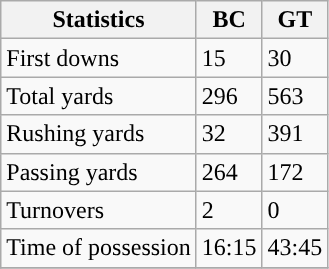<table class="wikitable">
<tr>
<th>Statistics</th>
<th>BC</th>
<th>GT</th>
</tr>
<tr>
<td>First downs</td>
<td>15</td>
<td>30</td>
</tr>
<tr>
<td>Total yards</td>
<td>296</td>
<td>563</td>
</tr>
<tr>
<td>Rushing yards</td>
<td>32</td>
<td>391</td>
</tr>
<tr>
<td>Passing yards</td>
<td>264</td>
<td>172</td>
</tr>
<tr>
<td>Turnovers</td>
<td>2</td>
<td>0</td>
</tr>
<tr>
<td>Time of possession</td>
<td>16:15</td>
<td>43:45</td>
</tr>
<tr>
</tr>
</table>
